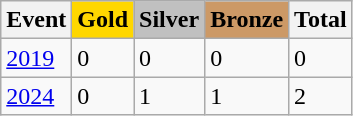<table class="wikitable">
<tr>
<th>Event</th>
<td style="background:gold; font-weight:bold;">Gold</td>
<td style="background:silver; font-weight:bold;">Silver</td>
<td style="background:#c96; font-weight:bold;">Bronze</td>
<th>Total</th>
</tr>
<tr>
<td><a href='#'>2019</a></td>
<td>0</td>
<td>0</td>
<td>0</td>
<td>0</td>
</tr>
<tr>
<td><a href='#'>2024</a></td>
<td>0</td>
<td>1</td>
<td>1</td>
<td>2</td>
</tr>
</table>
